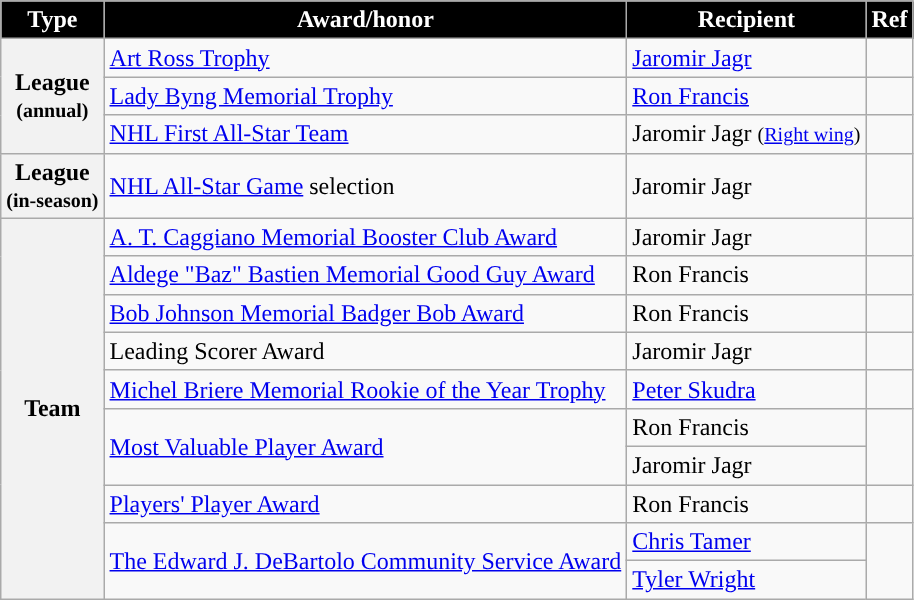<table class="wikitable">
<tr>
<th style="color:white; background:#000000; ">Type</th>
<th style="color:white; background:#000000; ">Award/honor</th>
<th style="color:white; background:#000000; ">Recipient</th>
<th style="color:white; background:#000000; ">Ref</th>
</tr>
<tr>
<th scope="row" rowspan="3">League<br><small>(annual)</small></th>
<td><a href='#'>Art Ross Trophy</a></td>
<td><a href='#'>Jaromir Jagr</a></td>
<td></td>
</tr>
<tr>
<td><a href='#'>Lady Byng Memorial Trophy</a></td>
<td><a href='#'>Ron Francis</a></td>
<td></td>
</tr>
<tr>
<td><a href='#'>NHL First All-Star Team</a></td>
<td>Jaromir Jagr <small>(<a href='#'>Right wing</a>)</small></td>
<td></td>
</tr>
<tr>
<th scope="row">League<br><small>(in-season)</small></th>
<td><a href='#'>NHL All-Star Game</a> selection</td>
<td>Jaromir Jagr</td>
<td></td>
</tr>
<tr>
<th scope="row" rowspan="10">Team</th>
<td><a href='#'>A. T. Caggiano Memorial Booster Club Award</a></td>
<td>Jaromir Jagr</td>
<td></td>
</tr>
<tr>
<td><a href='#'>Aldege "Baz" Bastien Memorial Good Guy Award</a></td>
<td>Ron Francis</td>
<td></td>
</tr>
<tr>
<td><a href='#'>Bob Johnson Memorial Badger Bob Award</a></td>
<td>Ron Francis</td>
<td></td>
</tr>
<tr>
<td>Leading Scorer Award</td>
<td>Jaromir Jagr</td>
<td></td>
</tr>
<tr>
<td><a href='#'>Michel Briere Memorial Rookie of the Year Trophy</a></td>
<td><a href='#'>Peter Skudra</a></td>
<td></td>
</tr>
<tr>
<td rowspan=2><a href='#'>Most Valuable Player Award</a></td>
<td>Ron Francis</td>
<td rowspan=2></td>
</tr>
<tr>
<td>Jaromir Jagr</td>
</tr>
<tr>
<td><a href='#'>Players' Player Award</a></td>
<td>Ron Francis</td>
<td></td>
</tr>
<tr>
<td rowspan=2><a href='#'>The Edward J. DeBartolo Community Service Award</a></td>
<td><a href='#'>Chris Tamer</a></td>
<td rowspan=2></td>
</tr>
<tr>
<td><a href='#'>Tyler Wright</a></td>
</tr>
</table>
